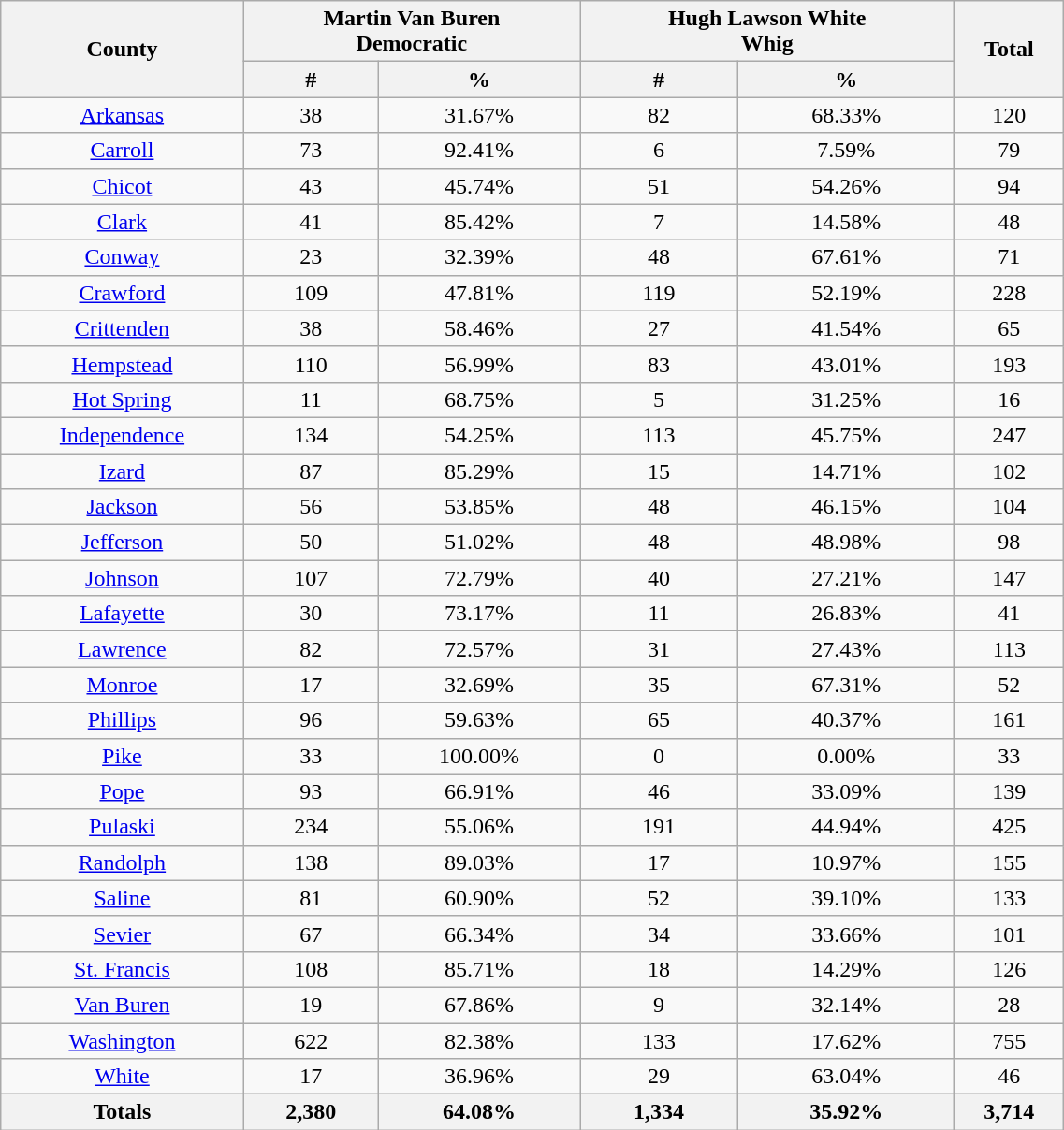<table class="wikitable sortable" width="60%">
<tr>
<th rowspan="2">County</th>
<th colspan="2">Martin Van Buren<br>Democratic</th>
<th colspan="2">Hugh Lawson White<br>Whig</th>
<th rowspan="2">Total</th>
</tr>
<tr>
<th data-sort-type="number" style="text-align:center;">#</th>
<th data-sort-type="number" style="text-align:center;">%</th>
<th data-sort-type="number" style="text-align:center;">#</th>
<th data-sort-type="number" style="text-align:center;">%</th>
</tr>
<tr style="text-align:center;">
<td><a href='#'>Arkansas</a></td>
<td>38</td>
<td>31.67%</td>
<td>82</td>
<td>68.33%</td>
<td>120</td>
</tr>
<tr style="text-align:center;">
<td><a href='#'>Carroll</a></td>
<td>73</td>
<td>92.41%</td>
<td>6</td>
<td>7.59%</td>
<td>79</td>
</tr>
<tr style="text-align:center;">
<td><a href='#'>Chicot</a></td>
<td>43</td>
<td>45.74%</td>
<td>51</td>
<td>54.26%</td>
<td>94</td>
</tr>
<tr style="text-align:center;">
<td><a href='#'>Clark</a></td>
<td>41</td>
<td>85.42%</td>
<td>7</td>
<td>14.58%</td>
<td>48</td>
</tr>
<tr style="text-align:center;">
<td><a href='#'>Conway</a></td>
<td>23</td>
<td>32.39%</td>
<td>48</td>
<td>67.61%</td>
<td>71</td>
</tr>
<tr style="text-align:center;">
<td><a href='#'>Crawford</a></td>
<td>109</td>
<td>47.81%</td>
<td>119</td>
<td>52.19%</td>
<td>228</td>
</tr>
<tr style="text-align:center;">
<td><a href='#'>Crittenden</a></td>
<td>38</td>
<td>58.46%</td>
<td>27</td>
<td>41.54%</td>
<td>65</td>
</tr>
<tr style="text-align:center;">
<td><a href='#'>Hempstead</a></td>
<td>110</td>
<td>56.99%</td>
<td>83</td>
<td>43.01%</td>
<td>193</td>
</tr>
<tr style="text-align:center;">
<td><a href='#'>Hot Spring</a></td>
<td>11</td>
<td>68.75%</td>
<td>5</td>
<td>31.25%</td>
<td>16</td>
</tr>
<tr style="text-align:center;">
<td><a href='#'>Independence</a></td>
<td>134</td>
<td>54.25%</td>
<td>113</td>
<td>45.75%</td>
<td>247</td>
</tr>
<tr style="text-align:center;">
<td><a href='#'>Izard</a></td>
<td>87</td>
<td>85.29%</td>
<td>15</td>
<td>14.71%</td>
<td>102</td>
</tr>
<tr style="text-align:center;">
<td><a href='#'>Jackson</a></td>
<td>56</td>
<td>53.85%</td>
<td>48</td>
<td>46.15%</td>
<td>104</td>
</tr>
<tr style="text-align:center;">
<td><a href='#'>Jefferson</a></td>
<td>50</td>
<td>51.02%</td>
<td>48</td>
<td>48.98%</td>
<td>98</td>
</tr>
<tr style="text-align:center;">
<td><a href='#'>Johnson</a></td>
<td>107</td>
<td>72.79%</td>
<td>40</td>
<td>27.21%</td>
<td>147</td>
</tr>
<tr style="text-align:center;">
<td><a href='#'>Lafayette</a></td>
<td>30</td>
<td>73.17%</td>
<td>11</td>
<td>26.83%</td>
<td>41</td>
</tr>
<tr style="text-align:center;">
<td><a href='#'>Lawrence</a></td>
<td>82</td>
<td>72.57%</td>
<td>31</td>
<td>27.43%</td>
<td>113</td>
</tr>
<tr style="text-align:center;">
<td><a href='#'>Monroe</a></td>
<td>17</td>
<td>32.69%</td>
<td>35</td>
<td>67.31%</td>
<td>52</td>
</tr>
<tr style="text-align:center;">
<td><a href='#'>Phillips</a></td>
<td>96</td>
<td>59.63%</td>
<td>65</td>
<td>40.37%</td>
<td>161</td>
</tr>
<tr style="text-align:center;">
<td><a href='#'>Pike</a></td>
<td>33</td>
<td>100.00%</td>
<td>0</td>
<td>0.00%</td>
<td>33</td>
</tr>
<tr style="text-align:center;">
<td><a href='#'>Pope</a></td>
<td>93</td>
<td>66.91%</td>
<td>46</td>
<td>33.09%</td>
<td>139</td>
</tr>
<tr style="text-align:center;">
<td><a href='#'>Pulaski</a></td>
<td>234</td>
<td>55.06%</td>
<td>191</td>
<td>44.94%</td>
<td>425</td>
</tr>
<tr style="text-align:center;">
<td><a href='#'>Randolph</a></td>
<td>138</td>
<td>89.03%</td>
<td>17</td>
<td>10.97%</td>
<td>155</td>
</tr>
<tr style="text-align:center;">
<td><a href='#'>Saline</a></td>
<td>81</td>
<td>60.90%</td>
<td>52</td>
<td>39.10%</td>
<td>133</td>
</tr>
<tr style="text-align:center;">
<td><a href='#'>Sevier</a></td>
<td>67</td>
<td>66.34%</td>
<td>34</td>
<td>33.66%</td>
<td>101</td>
</tr>
<tr style="text-align:center;">
<td><a href='#'>St. Francis</a></td>
<td>108</td>
<td>85.71%</td>
<td>18</td>
<td>14.29%</td>
<td>126</td>
</tr>
<tr style="text-align:center;">
<td><a href='#'>Van Buren</a></td>
<td>19</td>
<td>67.86%</td>
<td>9</td>
<td>32.14%</td>
<td>28</td>
</tr>
<tr style="text-align:center;">
<td><a href='#'>Washington</a></td>
<td>622</td>
<td>82.38%</td>
<td>133</td>
<td>17.62%</td>
<td>755</td>
</tr>
<tr style="text-align:center;">
<td><a href='#'>White</a></td>
<td>17</td>
<td>36.96%</td>
<td>29</td>
<td>63.04%</td>
<td>46</td>
</tr>
<tr>
<th>Totals</th>
<th>2,380</th>
<th>64.08%</th>
<th>1,334</th>
<th>35.92%</th>
<th>3,714</th>
</tr>
</table>
